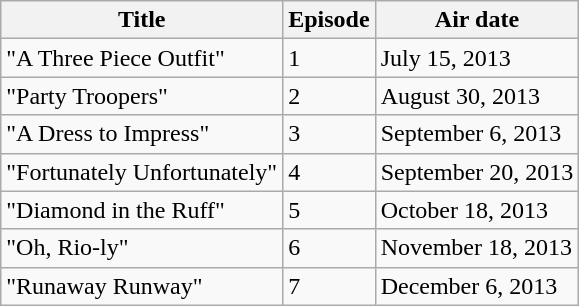<table class="wikitable">
<tr>
<th>Title</th>
<th>Episode</th>
<th>Air date</th>
</tr>
<tr>
<td>"A Three Piece Outfit"</td>
<td>1</td>
<td>July 15, 2013</td>
</tr>
<tr>
<td>"Party Troopers"</td>
<td>2</td>
<td>August 30, 2013</td>
</tr>
<tr>
<td>"A Dress to Impress"</td>
<td>3</td>
<td>September 6, 2013</td>
</tr>
<tr>
<td>"Fortunately Unfortunately"</td>
<td>4</td>
<td>September 20, 2013</td>
</tr>
<tr>
<td>"Diamond in the Ruff"</td>
<td>5</td>
<td>October 18, 2013</td>
</tr>
<tr>
<td>"Oh, Rio-ly"</td>
<td>6</td>
<td>November 18, 2013</td>
</tr>
<tr>
<td>"Runaway Runway"</td>
<td>7</td>
<td>December 6, 2013</td>
</tr>
</table>
